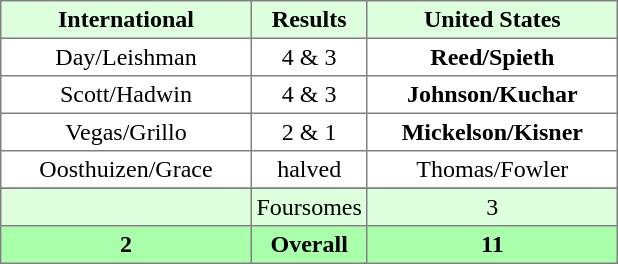<table border="1" cellpadding="3" style="border-collapse:collapse; text-align:center;">
<tr style="background:#ddffdd;">
<th width="160">International</th>
<th>Results</th>
<th width="160">United States</th>
</tr>
<tr>
<td>Day/Leishman</td>
<td>4 & 3</td>
<td><strong>Reed/Spieth</strong></td>
</tr>
<tr>
<td>Scott/Hadwin</td>
<td>4 & 3</td>
<td><strong>Johnson/Kuchar</strong></td>
</tr>
<tr>
<td>Vegas/Grillo</td>
<td>2 & 1</td>
<td><strong>Mickelson/Kisner</strong></td>
</tr>
<tr>
<td>Oosthuizen/Grace</td>
<td>halved</td>
<td>Thomas/Fowler</td>
</tr>
<tr>
</tr>
<tr style="background:#ddffdd;">
<td></td>
<td>Foursomes</td>
<td>3</td>
</tr>
<tr style="background:#aaffaa;">
<th>2</th>
<th>Overall</th>
<th>11</th>
</tr>
</table>
